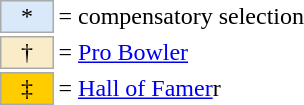<table border=0 cellspacing="0" cellpadding="8">
<tr>
<td><br><table style="margin: 0.75em 0 0 0.5em;">
<tr>
<td style="background:#d9e9f9; border:1px solid #aaa; width:2em; text-align:center;">*</td>
<td>= compensatory selection</td>
<td></td>
</tr>
<tr>
<td style="background:#faecc8; border:1px solid #aaa; width:2em; text-align:center;">†</td>
<td>= <a href='#'>Pro Bowler</a></td>
</tr>
<tr>
<td style="background-color:#FFCC00; border:1px solid #aaaaaa; width:2em; text-align:center;">‡</td>
<td>= <a href='#'>Hall of Famer</a>r</td>
</tr>
</table>
</td>
<td cellspacing="2"><br></td>
</tr>
</table>
